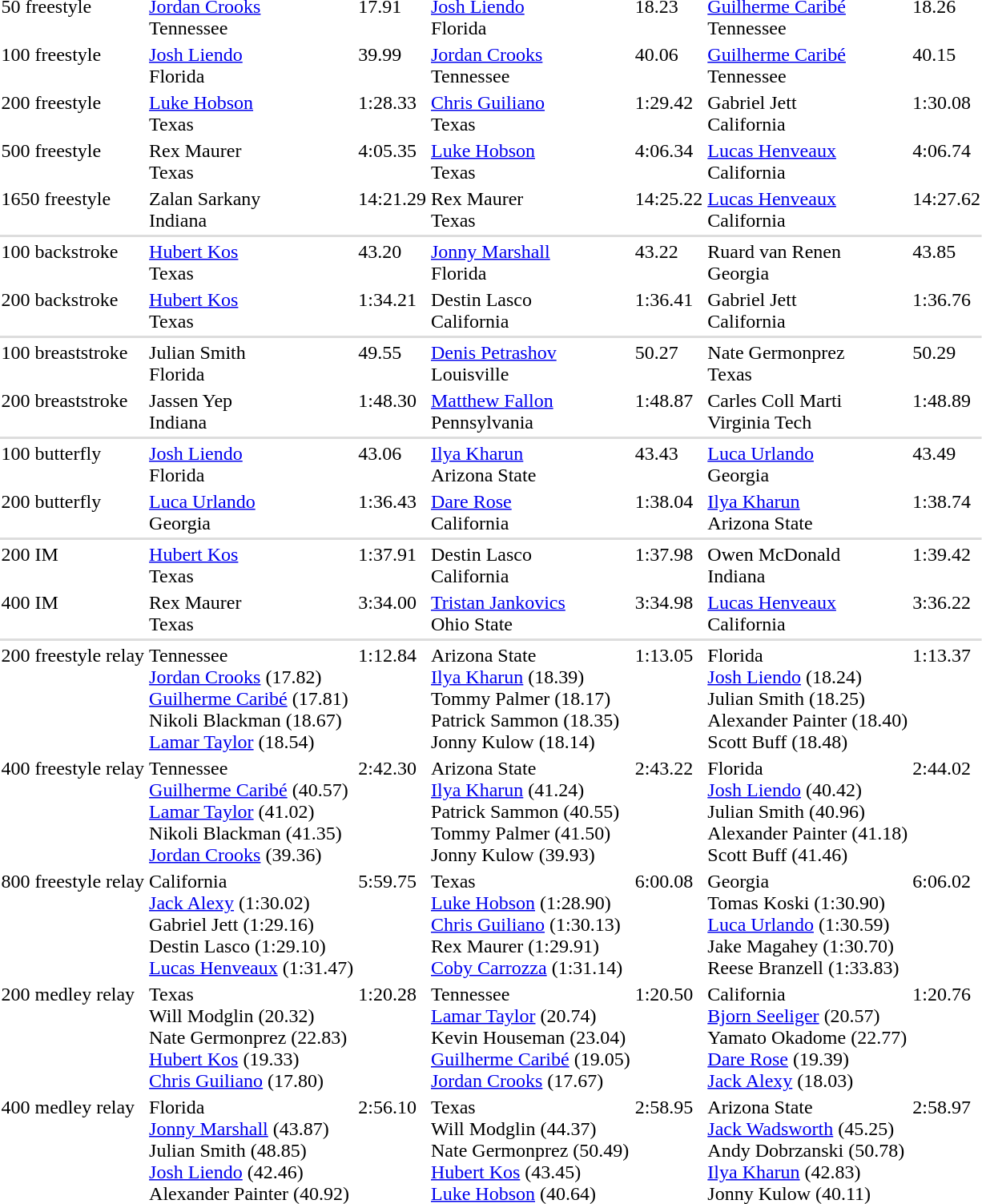<table>
<tr valign="top">
<td>50 freestyle</td>
<td><a href='#'>Jordan Crooks</a><br>Tennessee</td>
<td>17.91</td>
<td><a href='#'>Josh Liendo</a><br>Florida</td>
<td>18.23</td>
<td><a href='#'>Guilherme Caribé</a><br>Tennessee</td>
<td>18.26</td>
</tr>
<tr valign="top">
<td>100 freestyle</td>
<td><a href='#'>Josh Liendo</a><br>Florida</td>
<td>39.99</td>
<td><a href='#'>Jordan Crooks</a><br>Tennessee</td>
<td>40.06</td>
<td><a href='#'>Guilherme Caribé</a><br>Tennessee</td>
<td>40.15</td>
</tr>
<tr valign="top">
<td>200 freestyle</td>
<td><a href='#'>Luke Hobson</a><br>Texas</td>
<td>1:28.33</td>
<td><a href='#'>Chris Guiliano</a><br>Texas</td>
<td>1:29.42</td>
<td>Gabriel Jett<br>California</td>
<td>1:30.08</td>
</tr>
<tr valign="top">
<td>500 freestyle</td>
<td>Rex Maurer<br>Texas</td>
<td>4:05.35</td>
<td><a href='#'>Luke Hobson</a><br>Texas</td>
<td>4:06.34</td>
<td><a href='#'>Lucas Henveaux</a><br>California</td>
<td>4:06.74</td>
</tr>
<tr valign="top">
<td>1650 freestyle</td>
<td>Zalan Sarkany<br>Indiana</td>
<td>14:21.29</td>
<td>Rex Maurer<br>Texas</td>
<td>14:25.22</td>
<td><a href='#'>Lucas Henveaux</a><br>California</td>
<td>14:27.62</td>
</tr>
<tr style="background:#ddd;">
<td colspan=10></td>
</tr>
<tr valign="top">
<td>100 backstroke</td>
<td><a href='#'>Hubert Kos</a><br>Texas</td>
<td>43.20</td>
<td><a href='#'>Jonny Marshall</a><br>Florida</td>
<td>43.22</td>
<td>Ruard van Renen<br>Georgia</td>
<td>43.85</td>
</tr>
<tr valign="top">
<td>200 backstroke</td>
<td><a href='#'>Hubert Kos</a><br>Texas</td>
<td>1:34.21</td>
<td>Destin Lasco<br>California</td>
<td>1:36.41</td>
<td>Gabriel Jett<br>California</td>
<td>1:36.76</td>
</tr>
<tr style="background:#ddd;">
<td colspan=10></td>
</tr>
<tr valign="top">
<td>100 breaststroke</td>
<td>Julian Smith<br>Florida</td>
<td>49.55</td>
<td><a href='#'>Denis Petrashov</a><br>Louisville</td>
<td>50.27</td>
<td>Nate Germonprez<br>Texas</td>
<td>50.29</td>
</tr>
<tr valign="top">
<td>200 breaststroke</td>
<td>Jassen Yep<br>Indiana</td>
<td>1:48.30</td>
<td><a href='#'>Matthew Fallon</a><br>Pennsylvania</td>
<td>1:48.87</td>
<td>Carles Coll Marti<br>Virginia Tech</td>
<td>1:48.89</td>
</tr>
<tr style="background:#ddd;">
<td colspan=10></td>
</tr>
<tr valign="top">
<td>100 butterfly</td>
<td><a href='#'>Josh Liendo</a><br>Florida</td>
<td>43.06</td>
<td><a href='#'>Ilya Kharun</a><br>Arizona State</td>
<td>43.43</td>
<td><a href='#'>Luca Urlando</a><br>Georgia</td>
<td>43.49</td>
</tr>
<tr valign="top">
<td>200 butterfly</td>
<td><a href='#'>Luca Urlando</a><br>Georgia</td>
<td>1:36.43</td>
<td><a href='#'>Dare Rose</a><br>California</td>
<td>1:38.04</td>
<td><a href='#'>Ilya Kharun</a><br>Arizona State</td>
<td>1:38.74</td>
</tr>
<tr style="background:#ddd;">
<td colspan=10></td>
</tr>
<tr valign="top">
<td>200 IM</td>
<td><a href='#'>Hubert Kos</a><br>Texas</td>
<td>1:37.91</td>
<td>Destin Lasco<br>California</td>
<td>1:37.98</td>
<td>Owen McDonald<br>Indiana</td>
<td>1:39.42</td>
</tr>
<tr valign="top">
<td>400 IM</td>
<td>Rex Maurer<br>Texas</td>
<td>3:34.00</td>
<td><a href='#'>Tristan Jankovics</a><br> Ohio State</td>
<td>3:34.98</td>
<td><a href='#'>Lucas Henveaux</a><br>California</td>
<td>3:36.22</td>
</tr>
<tr style="background:#ddd;">
<td colspan=10></td>
</tr>
<tr valign="top">
<td>200 freestyle relay</td>
<td>Tennessee<br><a href='#'>Jordan Crooks</a> (17.82)<br><a href='#'>Guilherme Caribé</a> (17.81)<br>Nikoli Blackman (18.67)<br><a href='#'>Lamar Taylor</a> (18.54)</td>
<td>1:12.84</td>
<td>Arizona State<br><a href='#'>Ilya Kharun</a> (18.39)<br>Tommy Palmer (18.17)<br>Patrick Sammon (18.35)<br>Jonny Kulow (18.14)</td>
<td>1:13.05</td>
<td>Florida<br><a href='#'>Josh Liendo</a> (18.24)<br>Julian Smith (18.25)<br>Alexander Painter (18.40)<br>Scott Buff (18.48)</td>
<td>1:13.37</td>
</tr>
<tr valign="top">
<td>400 freestyle relay</td>
<td>Tennessee<br><a href='#'>Guilherme Caribé</a> (40.57)<br><a href='#'>Lamar Taylor</a> (41.02)<br>Nikoli Blackman (41.35)<br><a href='#'>Jordan Crooks</a> (39.36)</td>
<td>2:42.30</td>
<td>Arizona State<br><a href='#'>Ilya Kharun</a> (41.24)<br>Patrick Sammon (40.55)<br>Tommy Palmer (41.50)<br>Jonny Kulow (39.93)</td>
<td>2:43.22</td>
<td>Florida<br><a href='#'>Josh Liendo</a> (40.42)<br>Julian Smith (40.96)<br>Alexander Painter (41.18)<br>Scott Buff (41.46)</td>
<td>2:44.02</td>
</tr>
<tr valign="top">
<td>800 freestyle relay</td>
<td>California<br><a href='#'>Jack Alexy</a> (1:30.02)<br>Gabriel Jett (1:29.16)<br>Destin Lasco (1:29.10)<br><a href='#'>Lucas Henveaux</a> (1:31.47)</td>
<td>5:59.75</td>
<td>Texas<br><a href='#'>Luke Hobson</a> (1:28.90)<br><a href='#'>Chris Guiliano</a> (1:30.13)<br>Rex Maurer (1:29.91)<br><a href='#'>Coby Carrozza</a> (1:31.14)</td>
<td>6:00.08</td>
<td>Georgia<br>Tomas Koski (1:30.90)<br><a href='#'>Luca Urlando</a> (1:30.59)<br>Jake Magahey (1:30.70)<br>Reese Branzell (1:33.83)</td>
<td>6:06.02</td>
</tr>
<tr valign="top">
<td>200 medley relay</td>
<td>Texas<br>Will Modglin (20.32)<br>Nate Germonprez (22.83)<br><a href='#'>Hubert Kos</a> (19.33)<br><a href='#'>Chris Guiliano</a> (17.80)</td>
<td>1:20.28</td>
<td>Tennessee<br><a href='#'>Lamar Taylor</a> (20.74)<br>Kevin Houseman  (23.04)<br><a href='#'>Guilherme Caribé</a> (19.05)<br><a href='#'>Jordan Crooks</a> (17.67)</td>
<td>1:20.50</td>
<td>California<br><a href='#'>Bjorn Seeliger</a> (20.57)<br>Yamato Okadome (22.77)<br><a href='#'>Dare Rose</a> (19.39)<br><a href='#'>Jack Alexy</a> (18.03)</td>
<td>1:20.76</td>
</tr>
<tr valign="top">
<td>400 medley relay</td>
<td>Florida<br><a href='#'>Jonny Marshall</a> (43.87)<br>Julian Smith (48.85)<br><a href='#'>Josh Liendo</a> (42.46)<br>Alexander Painter (40.92)</td>
<td>2:56.10</td>
<td>Texas<br>Will Modglin (44.37)<br>Nate Germonprez (50.49)<br><a href='#'>Hubert Kos</a> (43.45)<br><a href='#'>Luke Hobson</a> (40.64)</td>
<td>2:58.95</td>
<td>Arizona State<br><a href='#'>Jack Wadsworth</a> (45.25)<br>Andy Dobrzanski (50.78)<br><a href='#'>Ilya Kharun</a> (42.83)<br>Jonny Kulow (40.11)</td>
<td>2:58.97</td>
</tr>
</table>
